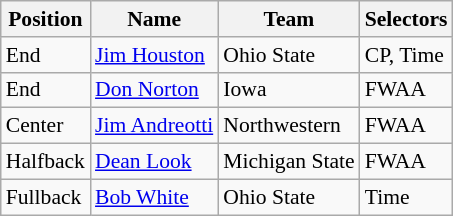<table class="wikitable" style="font-size: 90%">
<tr>
<th>Position</th>
<th>Name</th>
<th>Team</th>
<th>Selectors</th>
</tr>
<tr>
<td>End</td>
<td><a href='#'>Jim Houston</a></td>
<td>Ohio State</td>
<td>CP, Time</td>
</tr>
<tr>
<td>End</td>
<td><a href='#'>Don Norton</a></td>
<td>Iowa</td>
<td>FWAA</td>
</tr>
<tr>
<td>Center</td>
<td><a href='#'>Jim Andreotti</a></td>
<td>Northwestern</td>
<td>FWAA</td>
</tr>
<tr>
<td>Halfback</td>
<td><a href='#'>Dean Look</a></td>
<td>Michigan State</td>
<td>FWAA</td>
</tr>
<tr>
<td>Fullback</td>
<td><a href='#'>Bob White</a></td>
<td>Ohio State</td>
<td>Time</td>
</tr>
</table>
